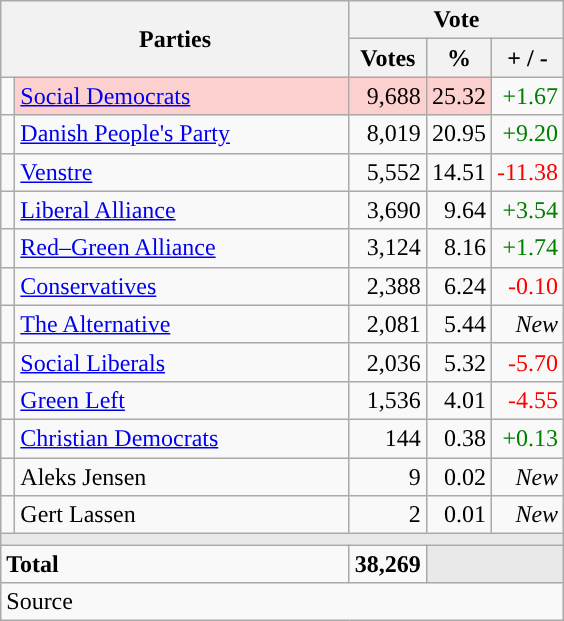<table class="wikitable" style="text-align:right;">
<tr>
<th style="text-align:centre;" rowspan="2" colspan="2" width="225">Parties</th>
<th colspan="3">Vote</th>
</tr>
<tr>
<th width="15">Votes</th>
<th width="15">%</th>
<th width="15">+ / -</th>
</tr>
<tr>
<td width="2" style="color:inherit;background:"></td>
<td bgcolor=#fbd0ce  align="left"><a href='#'>Social Democrats</a></td>
<td bgcolor=#fbd0ce>9,688</td>
<td bgcolor=#fbd0ce>25.32</td>
<td style=color:green;>+1.67</td>
</tr>
<tr>
<td width="2" style="color:inherit;background:"></td>
<td align="left"><a href='#'>Danish People's Party</a></td>
<td>8,019</td>
<td>20.95</td>
<td style=color:green;>+9.20</td>
</tr>
<tr>
<td width="2" style="color:inherit;background:"></td>
<td align="left"><a href='#'>Venstre</a></td>
<td>5,552</td>
<td>14.51</td>
<td style=color:red;>-11.38</td>
</tr>
<tr>
<td width="2" style="color:inherit;background:"></td>
<td align="left"><a href='#'>Liberal Alliance</a></td>
<td>3,690</td>
<td>9.64</td>
<td style=color:green;>+3.54</td>
</tr>
<tr>
<td width="2" style="color:inherit;background:"></td>
<td align="left"><a href='#'>Red–Green Alliance</a></td>
<td>3,124</td>
<td>8.16</td>
<td style=color:green;>+1.74</td>
</tr>
<tr>
<td width="2" style="color:inherit;background:"></td>
<td align="left"><a href='#'>Conservatives</a></td>
<td>2,388</td>
<td>6.24</td>
<td style=color:red;>-0.10</td>
</tr>
<tr>
<td width="2" style="color:inherit;background:"></td>
<td align="left"><a href='#'>The Alternative</a></td>
<td>2,081</td>
<td>5.44</td>
<td><em>New</em></td>
</tr>
<tr>
<td width="2" style="color:inherit;background:"></td>
<td align="left"><a href='#'>Social Liberals</a></td>
<td>2,036</td>
<td>5.32</td>
<td style=color:red;>-5.70</td>
</tr>
<tr>
<td width="2" style="color:inherit;background:"></td>
<td align="left"><a href='#'>Green Left</a></td>
<td>1,536</td>
<td>4.01</td>
<td style=color:red;>-4.55</td>
</tr>
<tr>
<td width="2" style="color:inherit;background:"></td>
<td align="left"><a href='#'>Christian Democrats</a></td>
<td>144</td>
<td>0.38</td>
<td style=color:green;>+0.13</td>
</tr>
<tr>
<td width="2" style="color:inherit;background:"></td>
<td align="left">Aleks Jensen</td>
<td>9</td>
<td>0.02</td>
<td><em>New</em></td>
</tr>
<tr>
<td width="2" style="color:inherit;background:"></td>
<td align="left">Gert Lassen</td>
<td>2</td>
<td>0.01</td>
<td><em>New</em></td>
</tr>
<tr>
<td colspan="7" bgcolor="#E9E9E9"></td>
</tr>
<tr>
<td align="left" colspan="2"><strong>Total</strong></td>
<td><strong>38,269</strong></td>
<td bgcolor="#E9E9E9" colspan="2"></td>
</tr>
<tr>
<td align="left" colspan="6">Source</td>
</tr>
</table>
